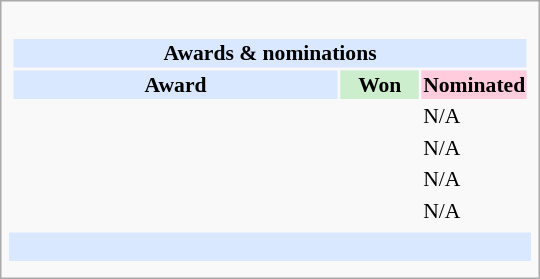<table class="infobox" style="width: 25em; text-align: left; font-size: 90%; vertical-align: middle;">
<tr>
<td colspan=3><br><table class="collapsible collapsed" style="width:100%;">
<tr>
<th colspan="3" style="background:#d9e8ff; text-align:center;">Awards & nominations</th>
</tr>
<tr style="background:#d9e8ff; text-align:center; text-align:center;">
<td><strong>Award</strong></td>
<td style="background:#cec; text-size:0.9em; width:50px;"><strong>Won</strong></td>
<td style="background:#fcd; text-size:0.9em; width:50px;"><strong>Nominated</strong></td>
</tr>
<tr>
<td style="text-align:center;"><br></td>
<td></td>
<td>N/A</td>
</tr>
<tr>
<td style="text-align:center;"><br></td>
<td></td>
<td>N/A</td>
</tr>
<tr>
<td style="text-align:center;"><br></td>
<td></td>
<td>N/A</td>
</tr>
<tr>
<td style="text-align:center;"><br></td>
<td></td>
<td>N/A</td>
</tr>
</table>
</td>
</tr>
<tr style="background:#d9e8ff;">
<td style="text-align:center;" colspan="3"><br></td>
</tr>
<tr>
<td></td>
<td></td>
</tr>
<tr>
</tr>
</table>
